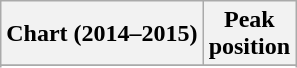<table class="wikitable sortable">
<tr>
<th>Chart (2014–2015)</th>
<th>Peak<br>position</th>
</tr>
<tr>
</tr>
<tr>
</tr>
<tr>
</tr>
<tr>
</tr>
<tr>
</tr>
</table>
